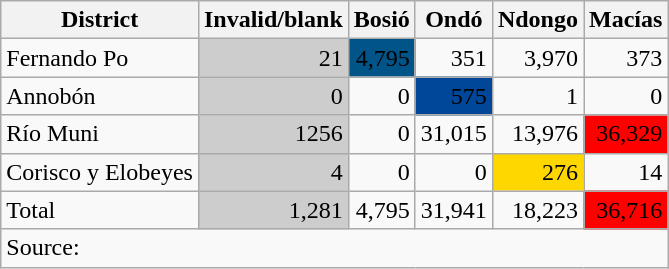<table class=wikitable style=text-align:right>
<tr>
<th>District</th>
<th>Invalid/blank</th>
<th>Bosió</th>
<th>Ondó</th>
<th>Ndongo</th>
<th>Macías</th>
</tr>
<tr>
<td align=left>Fernando Po</td>
<td bgcolor=#cdcdcd>21</td>
<td bgcolor=#005488>4,795</td>
<td>351</td>
<td>3,970</td>
<td>373</td>
</tr>
<tr>
<td align=left>Annobón</td>
<td bgcolor=#cdcdcd>0</td>
<td>0</td>
<td bgcolor=#004699>575</td>
<td>1</td>
<td>0</td>
</tr>
<tr>
<td align=left>Río Muni</td>
<td bgcolor=#cdcdcd>1256</td>
<td>0</td>
<td>31,015</td>
<td>13,976</td>
<td bgcolor=#FF0000>36,329</td>
</tr>
<tr>
<td align=left>Corisco y Elobeyes</td>
<td bgcolor=#cdcdcd>4</td>
<td>0</td>
<td>0</td>
<td bgcolor=#FFD700>276</td>
<td>14</td>
</tr>
<tr>
<td align=left>Total</td>
<td bgcolor=#cdcdcd>1,281</td>
<td>4,795</td>
<td>31,941</td>
<td>18,223</td>
<td bgcolor=#ff0000>36,716</td>
</tr>
<tr>
<td colspan=6 align=left>Source: </td>
</tr>
</table>
